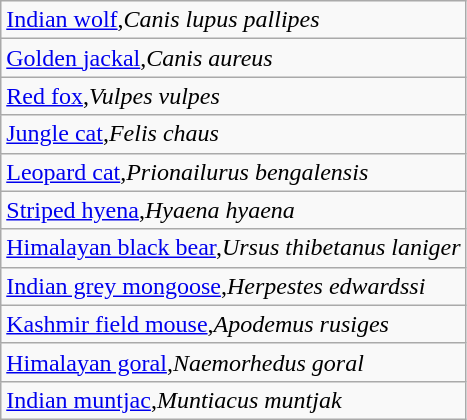<table class="wikitable">
<tr>
<td><a href='#'>Indian wolf</a>,<em>Canis lupus pallipes</em></td>
</tr>
<tr>
<td><a href='#'>Golden jackal</a>,<em>Canis aureus</em></td>
</tr>
<tr>
<td><a href='#'>Red fox</a>,<em>Vulpes vulpes</em></td>
</tr>
<tr>
<td><a href='#'>Jungle cat</a>,<em>Felis chaus</em></td>
</tr>
<tr>
<td><a href='#'>Leopard cat</a>,<em>Prionailurus bengalensis</em></td>
</tr>
<tr>
<td><a href='#'>Striped hyena</a>,<em>Hyaena hyaena</em></td>
</tr>
<tr>
<td><a href='#'>Himalayan black bear</a>,<em>Ursus thibetanus laniger</em></td>
</tr>
<tr>
<td><a href='#'>Indian grey mongoose</a>,<em>Herpestes edwardssi</em></td>
</tr>
<tr>
<td><a href='#'>Kashmir field mouse</a>,<em>Apodemus rusiges</em></td>
</tr>
<tr>
<td><a href='#'>Himalayan goral</a>,<em>Naemorhedus goral</em></td>
</tr>
<tr>
<td><a href='#'>Indian muntjac</a>,<em>Muntiacus muntjak</em></td>
</tr>
</table>
